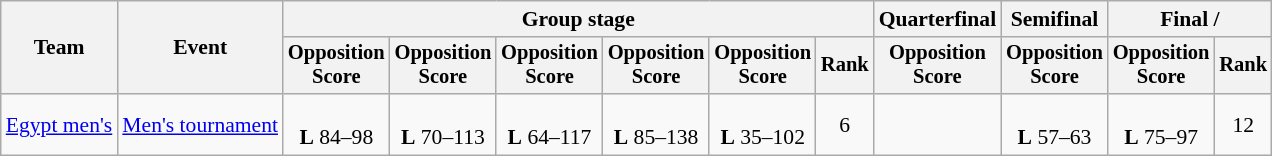<table class="wikitable" style="font-size:90%">
<tr>
<th rowspan=2>Team</th>
<th rowspan=2>Event</th>
<th colspan=6>Group stage</th>
<th>Quarterfinal</th>
<th>Semifinal</th>
<th colspan=2>Final / </th>
</tr>
<tr style="font-size:95%">
<th>Opposition<br>Score</th>
<th>Opposition<br>Score</th>
<th>Opposition<br>Score</th>
<th>Opposition<br>Score</th>
<th>Opposition<br>Score</th>
<th>Rank</th>
<th>Opposition<br>Score</th>
<th>Opposition<br>Score</th>
<th>Opposition<br>Score</th>
<th>Rank</th>
</tr>
<tr align=center>
<td align=left><a href='#'>Egypt men's</a></td>
<td align=left><a href='#'>Men's tournament</a></td>
<td><br><strong>L</strong> 84–98</td>
<td><br><strong>L</strong> 70–113</td>
<td><br><strong>L</strong> 64–117</td>
<td><br><strong>L</strong> 85–138</td>
<td><br><strong>L</strong> 35–102</td>
<td>6</td>
<td></td>
<td><br><strong>L</strong> 57–63</td>
<td><br><strong>L</strong> 75–97</td>
<td>12</td>
</tr>
</table>
